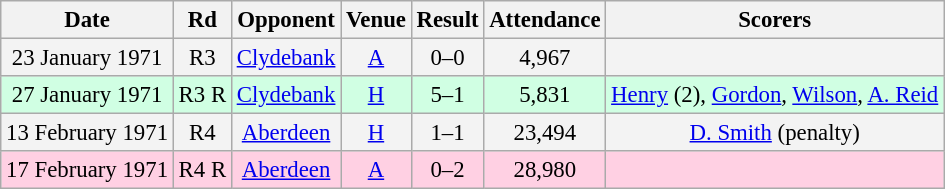<table class="wikitable sortable" style="font-size:95%; text-align:center">
<tr>
<th>Date</th>
<th>Rd</th>
<th>Opponent</th>
<th>Venue</th>
<th>Result</th>
<th>Attendance</th>
<th>Scorers</th>
</tr>
<tr bgcolor = "#f3f3f3">
<td>23 January 1971</td>
<td>R3</td>
<td><a href='#'>Clydebank</a></td>
<td><a href='#'>A</a></td>
<td>0–0</td>
<td>4,967</td>
<td></td>
</tr>
<tr bgcolor = "#d0ffe3">
<td>27 January 1971</td>
<td>R3 R</td>
<td><a href='#'>Clydebank</a></td>
<td><a href='#'>H</a></td>
<td>5–1</td>
<td>5,831</td>
<td><a href='#'>Henry</a> (2), <a href='#'>Gordon</a>, <a href='#'>Wilson</a>, <a href='#'>A. Reid</a></td>
</tr>
<tr bgcolor = "#f3f3f3">
<td>13 February 1971</td>
<td>R4</td>
<td><a href='#'>Aberdeen</a></td>
<td><a href='#'>H</a></td>
<td>1–1</td>
<td>23,494</td>
<td><a href='#'>D. Smith</a> (penalty)</td>
</tr>
<tr bgcolor = "#ffd0e3">
<td>17 February 1971</td>
<td>R4 R</td>
<td><a href='#'>Aberdeen</a></td>
<td><a href='#'>A</a></td>
<td>0–2</td>
<td>28,980</td>
<td></td>
</tr>
</table>
